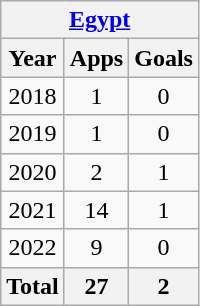<table class="wikitable" style="text-align:center">
<tr>
<th colspan=3><a href='#'>Egypt</a></th>
</tr>
<tr>
<th>Year</th>
<th>Apps</th>
<th>Goals</th>
</tr>
<tr>
<td>2018</td>
<td>1</td>
<td>0</td>
</tr>
<tr>
<td>2019</td>
<td>1</td>
<td>0</td>
</tr>
<tr>
<td>2020</td>
<td>2</td>
<td>1</td>
</tr>
<tr>
<td>2021</td>
<td>14</td>
<td>1</td>
</tr>
<tr>
<td>2022</td>
<td>9</td>
<td>0</td>
</tr>
<tr>
<th>Total</th>
<th>27</th>
<th>2</th>
</tr>
</table>
